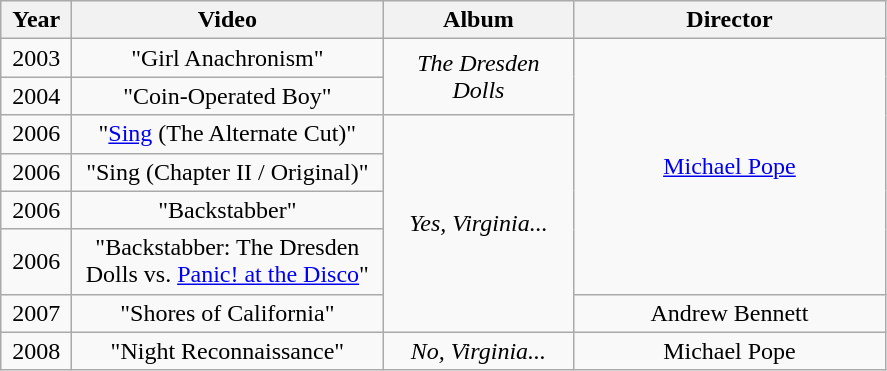<table class="wikitable" style="text-align: center">
<tr style="background:#ebf5ff;">
<th width="40"><strong>Year</strong></th>
<th style="width:200px;"><strong>Video</strong></th>
<th style="width:120px;"><strong>Album</strong></th>
<th style="width:200px;"><strong>Director</strong></th>
</tr>
<tr>
<td>2003</td>
<td>"Girl Anachronism"</td>
<td rowspan="2"><em>The Dresden Dolls</em></td>
<td rowspan="6"><a href='#'>Michael Pope</a></td>
</tr>
<tr>
<td>2004</td>
<td>"Coin-Operated Boy"</td>
</tr>
<tr>
<td>2006</td>
<td>"<a href='#'>Sing</a> (The Alternate Cut)"</td>
<td rowspan="5"><em>Yes, Virginia...</em></td>
</tr>
<tr>
<td>2006</td>
<td>"Sing (Chapter II / Original)"</td>
</tr>
<tr>
<td>2006</td>
<td>"Backstabber"</td>
</tr>
<tr>
<td>2006</td>
<td>"Backstabber: The Dresden Dolls vs. <a href='#'>Panic! at the Disco</a>"</td>
</tr>
<tr>
<td>2007</td>
<td>"Shores of California"</td>
<td>Andrew Bennett</td>
</tr>
<tr>
<td>2008</td>
<td>"Night Reconnaissance"</td>
<td><em>No, Virginia...</em></td>
<td>Michael Pope</td>
</tr>
</table>
